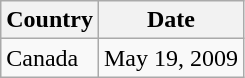<table class="wikitable">
<tr>
<th>Country</th>
<th>Date</th>
</tr>
<tr>
<td>Canada</td>
<td>May 19, 2009</td>
</tr>
</table>
